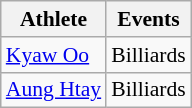<table class=wikitable style="font-size:90%">
<tr>
<th>Athlete</th>
<th>Events</th>
</tr>
<tr>
<td><a href='#'>Kyaw Oo</a></td>
<td align=center>Billiards</td>
</tr>
<tr>
<td><a href='#'>Aung Htay</a></td>
<td align=center>Billiards</td>
</tr>
</table>
